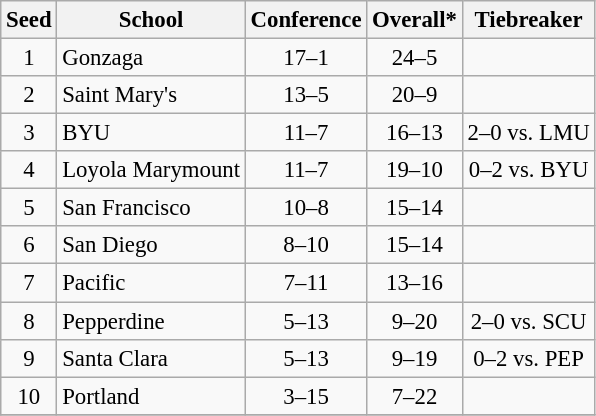<table class="wikitable" style="white-space:nowrap; font-size:95%;text-align:center">
<tr>
<th>Seed</th>
<th>School</th>
<th>Conference</th>
<th>Overall*</th>
<th>Tiebreaker</th>
</tr>
<tr>
<td>1</td>
<td align=left>Gonzaga</td>
<td>17–1</td>
<td>24–5</td>
<td></td>
</tr>
<tr>
<td>2</td>
<td align=left>Saint Mary's</td>
<td>13–5</td>
<td>20–9</td>
<td></td>
</tr>
<tr>
<td>3</td>
<td align=left>BYU</td>
<td>11–7</td>
<td>16–13</td>
<td>2–0 vs. LMU</td>
</tr>
<tr>
<td>4</td>
<td align=left>Loyola Marymount</td>
<td>11–7</td>
<td>19–10</td>
<td>0–2 vs. BYU</td>
</tr>
<tr>
<td>5</td>
<td align=left>San Francisco</td>
<td>10–8</td>
<td>15–14</td>
<td></td>
</tr>
<tr>
<td>6</td>
<td align=left>San Diego</td>
<td>8–10</td>
<td>15–14</td>
<td></td>
</tr>
<tr>
<td>7</td>
<td align=left>Pacific</td>
<td>7–11</td>
<td>13–16</td>
<td></td>
</tr>
<tr>
<td>8</td>
<td align=left>Pepperdine</td>
<td>5–13</td>
<td>9–20</td>
<td>2–0 vs. SCU</td>
</tr>
<tr>
<td>9</td>
<td align=left>Santa Clara</td>
<td>5–13</td>
<td>9–19</td>
<td>0–2 vs. PEP</td>
</tr>
<tr>
<td>10</td>
<td align=left>Portland</td>
<td>3–15</td>
<td>7–22</td>
<td></td>
</tr>
<tr>
</tr>
</table>
